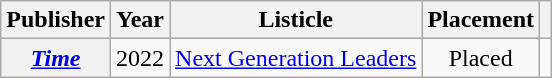<table class="wikitable plainrowheaders" style="text-align:center">
<tr>
<th scope="col">Publisher</th>
<th scope="col">Year</th>
<th scope="col">Listicle</th>
<th scope="col">Placement</th>
<th scope="col" class="unsortable"></th>
</tr>
<tr>
<th scope="row"><em><a href='#'>Time</a></em></th>
<td>2022</td>
<td style="text-align:left"><a href='#'>Next Generation Leaders</a></td>
<td>Placed</td>
<td></td>
</tr>
</table>
